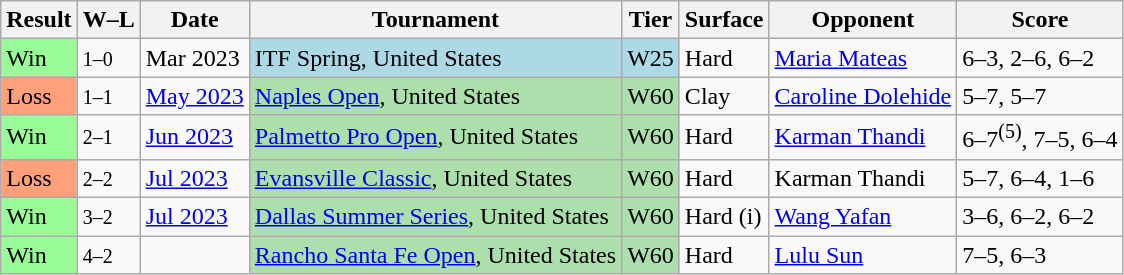<table class="sortable wikitable">
<tr>
<th>Result</th>
<th class="unsortable">W–L</th>
<th>Date</th>
<th>Tournament</th>
<th>Tier</th>
<th>Surface</th>
<th>Opponent</th>
<th class="unsortable">Score</th>
</tr>
<tr>
<td bgcolor=98fb98>Win</td>
<td><small>1–0</small></td>
<td>Mar 2023</td>
<td style="background:lightblue;">ITF Spring, United States</td>
<td style="background:lightblue;">W25</td>
<td>Hard</td>
<td> <a href='#'>Maria Mateas</a></td>
<td>6–3, 2–6, 6–2</td>
</tr>
<tr>
<td bgcolor=ffa07a>Loss</td>
<td><small>1–1</small></td>
<td><a href='#'>May 2023</a></td>
<td style="background:#addfad;"><a href='#'>Naples Open</a>, United States</td>
<td style="background:#addfad;">W60</td>
<td>Clay</td>
<td> <a href='#'>Caroline Dolehide</a></td>
<td>5–7, 5–7</td>
</tr>
<tr>
<td bgcolor=98fb98>Win</td>
<td><small>2–1</small></td>
<td><a href='#'>Jun 2023</a></td>
<td style="background:#addfad;"><a href='#'>Palmetto Pro Open</a>, United States</td>
<td style="background:#addfad;">W60</td>
<td>Hard</td>
<td> <a href='#'>Karman Thandi</a></td>
<td>6–7<sup>(5)</sup>, 7–5, 6–4</td>
</tr>
<tr>
<td bgcolor=ffa07a>Loss</td>
<td><small>2–2</small></td>
<td><a href='#'>Jul 2023</a></td>
<td style="background:#addfad;"><a href='#'>Evansville Classic</a>, United States</td>
<td style="background:#addfad;">W60</td>
<td>Hard</td>
<td> Karman Thandi</td>
<td>5–7, 6–4, 1–6</td>
</tr>
<tr>
<td bgcolor=98fb98>Win</td>
<td><small>3–2</small></td>
<td><a href='#'>Jul 2023</a></td>
<td style="background:#addfad;"><a href='#'>Dallas Summer Series</a>, United States</td>
<td style="background:#addfad;">W60</td>
<td>Hard (i)</td>
<td> <a href='#'>Wang Yafan</a></td>
<td>3–6, 6–2, 6–2</td>
</tr>
<tr>
<td bgcolor=98fb98>Win</td>
<td><small>4–2</small></td>
<td><a href='#'></a></td>
<td style="background:#addfad;"><a href='#'>Rancho Santa Fe Open</a>, United States</td>
<td style="background:#addfad;">W60</td>
<td>Hard</td>
<td> <a href='#'>Lulu Sun</a></td>
<td>7–5, 6–3</td>
</tr>
</table>
